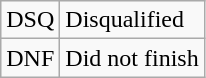<table class="wikitable">
<tr>
<td style="text-align:center;">DSQ</td>
<td>Disqualified</td>
</tr>
<tr>
<td style="text-align:center;">DNF</td>
<td>Did not finish</td>
</tr>
</table>
